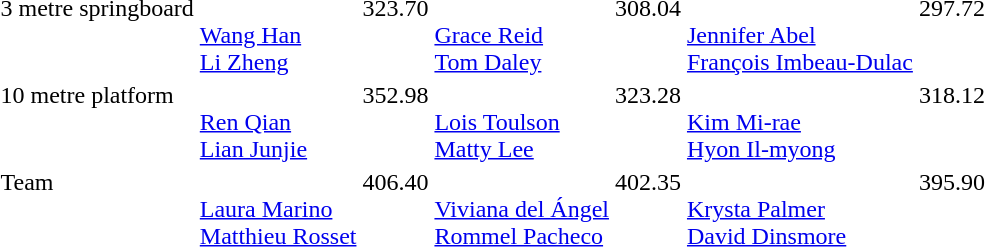<table>
<tr valign="top">
<td>3 metre springboard<br></td>
<td><br><a href='#'>Wang Han</a><br><a href='#'>Li Zheng</a></td>
<td>323.70</td>
<td><br><a href='#'>Grace Reid</a><br><a href='#'>Tom Daley</a></td>
<td>308.04</td>
<td><br><a href='#'>Jennifer Abel</a><br><a href='#'>François Imbeau-Dulac</a></td>
<td>297.72</td>
</tr>
<tr valign="top">
<td>10 metre platform<br></td>
<td><br><a href='#'>Ren Qian</a><br><a href='#'>Lian Junjie</a></td>
<td>352.98</td>
<td><br><a href='#'>Lois Toulson</a><br><a href='#'>Matty Lee</a></td>
<td>323.28</td>
<td><br><a href='#'>Kim Mi-rae</a><br><a href='#'>Hyon Il-myong</a></td>
<td>318.12</td>
</tr>
<tr valign="top">
<td>Team<br></td>
<td><br><a href='#'>Laura Marino</a><br><a href='#'>Matthieu Rosset</a></td>
<td>406.40</td>
<td><br><a href='#'>Viviana del Ángel</a><br><a href='#'>Rommel Pacheco</a></td>
<td>402.35</td>
<td><br><a href='#'>Krysta Palmer</a><br><a href='#'>David Dinsmore</a></td>
<td>395.90</td>
</tr>
</table>
